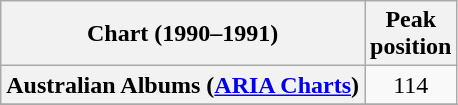<table class="wikitable sortable plainrowheaders" style="text-align:center">
<tr>
<th scope="col">Chart (1990–1991)</th>
<th scope="col">Peak<br>position</th>
</tr>
<tr>
<th scope="row">Australian Albums (<a href='#'>ARIA Charts</a>)</th>
<td>114</td>
</tr>
<tr>
</tr>
<tr>
</tr>
<tr>
</tr>
<tr>
</tr>
<tr>
</tr>
</table>
